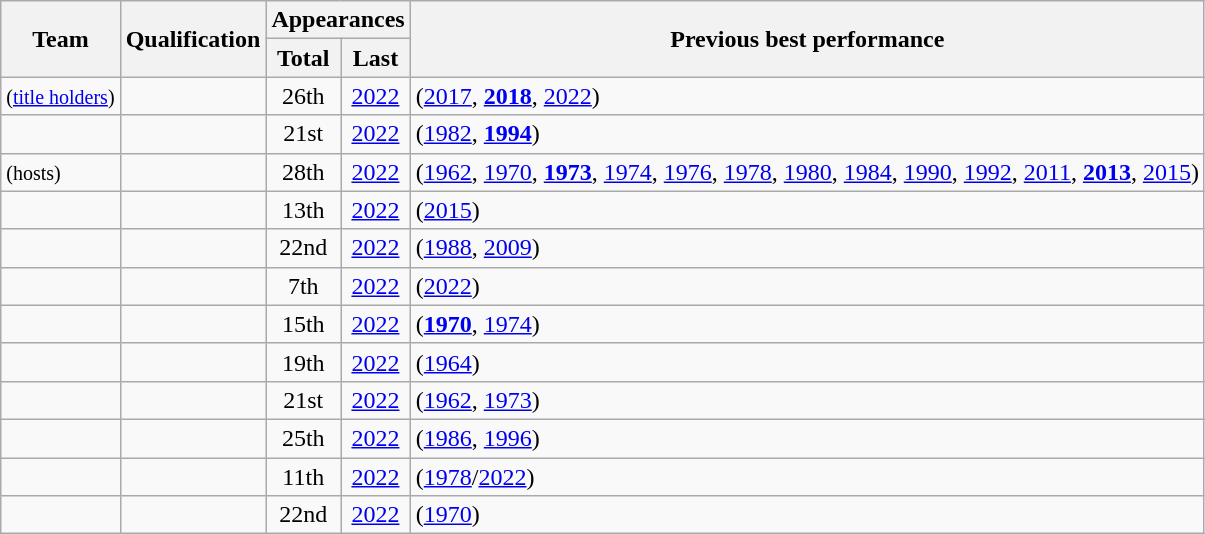<table class="wikitable sortable">
<tr>
<th rowspan=2>Team</th>
<th rowspan=2>Qualification</th>
<th colspan=2>Appearances</th>
<th rowspan=2>Previous best performance</th>
</tr>
<tr>
<th data-sort-type="number">Total</th>
<th>Last</th>
</tr>
<tr>
<td> <small>(<a href='#'>title holders</a>)</small></td>
<td></td>
<td align=center>26th</td>
<td align=center><a href='#'>2022</a></td>
<td> (<a href='#'>2017</a>, <strong><a href='#'>2018</a></strong>, <a href='#'>2022</a>)</td>
</tr>
<tr>
<td></td>
<td></td>
<td align=center>21st</td>
<td align=center><a href='#'>2022</a></td>
<td> (<a href='#'>1982</a>, <strong><a href='#'>1994</a></strong>)</td>
</tr>
<tr>
<td> <small>(hosts)</small></td>
<td></td>
<td align=center>28th</td>
<td align=center><a href='#'>2022</a></td>
<td> (<a href='#'>1962</a>, <a href='#'>1970</a>, <strong><a href='#'>1973</a></strong>, <a href='#'>1974</a>, <a href='#'>1976</a>, <a href='#'>1978</a>, <a href='#'>1980</a>, <a href='#'>1984</a>, <a href='#'>1990</a>, <a href='#'>1992</a>, <a href='#'>2011</a>, <strong><a href='#'>2013</a></strong>, <a href='#'>2015</a>)</td>
</tr>
<tr>
<td></td>
<td></td>
<td align=center>13th</td>
<td align=center><a href='#'>2022</a></td>
<td> (<a href='#'>2015</a>)</td>
</tr>
<tr>
<td></td>
<td></td>
<td align=center>22nd</td>
<td align=center><a href='#'>2022</a></td>
<td> (<a href='#'>1988</a>, <a href='#'>2009</a>)</td>
</tr>
<tr>
<td></td>
<td></td>
<td align=center>7th</td>
<td align=center><a href='#'>2022</a></td>
<td> (<a href='#'>2022</a>)</td>
</tr>
<tr>
<td></td>
<td></td>
<td align=center>15th</td>
<td align=center><a href='#'>2022</a></td>
<td> (<strong><a href='#'>1970</a></strong>, <a href='#'>1974</a>)</td>
</tr>
<tr>
<td></td>
<td></td>
<td align=center>19th</td>
<td align=center><a href='#'>2022</a></td>
<td> (<a href='#'>1964</a>)</td>
</tr>
<tr>
<td></td>
<td></td>
<td align=center>21st</td>
<td align=center><a href='#'>2022</a></td>
<td> (<a href='#'>1962</a>, <a href='#'>1973</a>)</td>
</tr>
<tr>
<td></td>
<td></td>
<td align=center>25th</td>
<td align=center><a href='#'>2022</a></td>
<td> (<a href='#'>1986</a>, <a href='#'>1996</a>)</td>
</tr>
<tr>
<td></td>
<td></td>
<td align=center>11th</td>
<td align=center><a href='#'>2022</a></td>
<td> (<a href='#'>1978</a>/<a href='#'>2022</a>)</td>
</tr>
<tr>
<td></td>
<td></td>
<td align=center>22nd</td>
<td align=center><a href='#'>2022</a></td>
<td> (<a href='#'>1970</a>)</td>
</tr>
</table>
